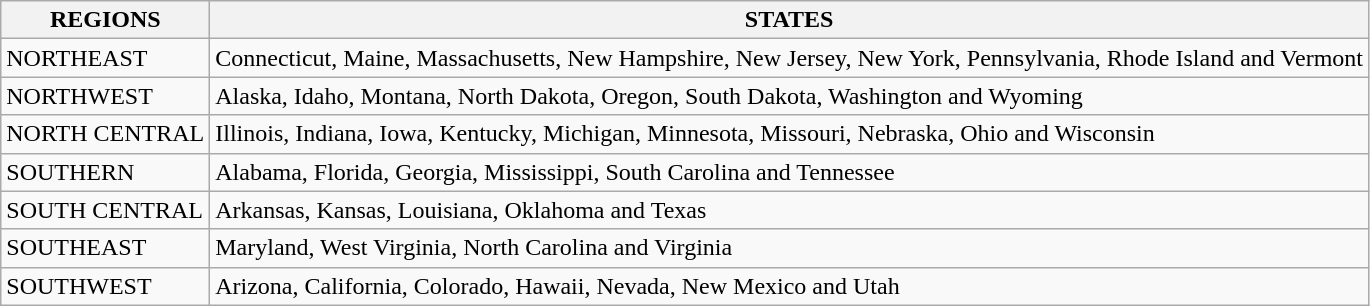<table class="wikitable">
<tr>
<th>REGIONS</th>
<th>STATES</th>
</tr>
<tr>
<td>NORTHEAST</td>
<td>Connecticut, Maine, Massachusetts, New Hampshire, New Jersey, New York, Pennsylvania, Rhode Island and Vermont</td>
</tr>
<tr>
<td>NORTHWEST</td>
<td>Alaska, Idaho, Montana, North Dakota, Oregon, South Dakota, Washington and Wyoming</td>
</tr>
<tr>
<td>NORTH CENTRAL</td>
<td>Illinois, Indiana, Iowa, Kentucky, Michigan, Minnesota, Missouri, Nebraska, Ohio and Wisconsin</td>
</tr>
<tr>
<td>SOUTHERN</td>
<td>Alabama, Florida, Georgia, Mississippi, South Carolina and Tennessee</td>
</tr>
<tr>
<td>SOUTH CENTRAL</td>
<td>Arkansas, Kansas, Louisiana, Oklahoma and Texas</td>
</tr>
<tr>
<td>SOUTHEAST</td>
<td>Maryland, West Virginia, North Carolina and Virginia</td>
</tr>
<tr>
<td>SOUTHWEST</td>
<td>Arizona, California, Colorado, Hawaii, Nevada, New Mexico and Utah</td>
</tr>
</table>
